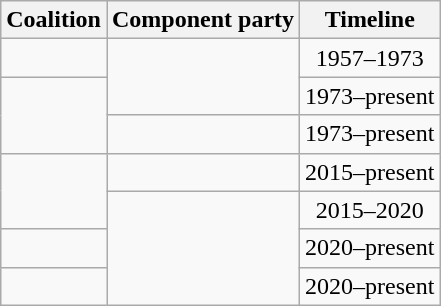<table class="wikitable">
<tr>
<th>Coalition</th>
<th>Component party</th>
<th>Timeline</th>
</tr>
<tr>
<td></td>
<td rowspan=2></td>
<td align=center>1957–1973</td>
</tr>
<tr>
<td rowspan=2></td>
<td align=center>1973–present</td>
</tr>
<tr>
<td></td>
<td align=center>1973–present</td>
</tr>
<tr>
<td rowspan=2></td>
<td></td>
<td align=center>2015–present</td>
</tr>
<tr>
<td rowspan=3></td>
<td align=center>2015–2020</td>
</tr>
<tr>
<td></td>
<td align=center>2020–present</td>
</tr>
<tr>
<td></td>
<td align=center>2020–present</td>
</tr>
</table>
